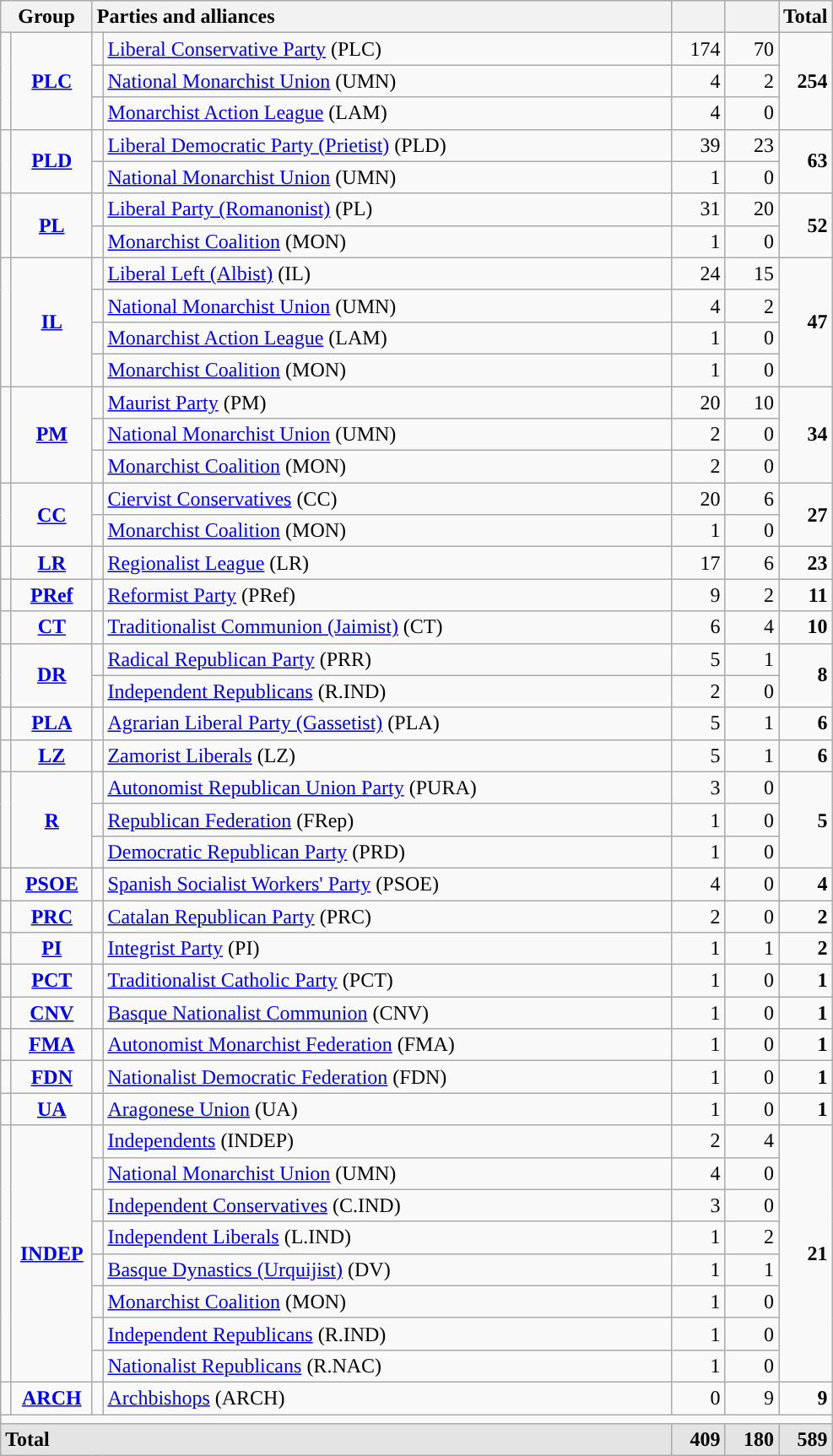<table class="wikitable" style="text-align:right;">
<tr>
<th colspan="2" width="65">Group</th>
<th style="text-align:left;" colspan="2" width="450">Parties and alliances</th>
<th width="35"></th>
<th width="35"></th>
<th width="35">Total</th>
</tr>
<tr>
<td rowspan="3" width="1"></td>
<td rowspan="3" align="center"><strong><a href='#'>PLC</a></strong></td>
<td width="1" style="color:inherit;background:"></td>
<td align="left"><a href='#'>Liberal Conservative Party</a> (PLC)</td>
<td>174</td>
<td>70</td>
<td rowspan="3"><strong>254</strong></td>
</tr>
<tr>
<td style="color:inherit;background:"></td>
<td align="left"><a href='#'>National Monarchist Union</a> (UMN)</td>
<td>4</td>
<td>2</td>
</tr>
<tr>
<td style="color:inherit;background:"></td>
<td align="left"><a href='#'>Monarchist Action League</a> (LAM)</td>
<td>4</td>
<td>0</td>
</tr>
<tr>
<td rowspan="2" style="color:inherit;background:"></td>
<td rowspan="2" align="center"><strong><a href='#'>PLD</a></strong></td>
<td style="color:inherit;background:"></td>
<td align="left"><a href='#'>Liberal Democratic Party (Prietist)</a> (PLD)</td>
<td>39</td>
<td>23</td>
<td rowspan="2"><strong>63</strong></td>
</tr>
<tr>
<td style="color:inherit;background:"></td>
<td align="left"><a href='#'>National Monarchist Union</a> (UMN)</td>
<td>1</td>
<td>0</td>
</tr>
<tr>
<td rowspan="2" style="color:inherit;background:"></td>
<td rowspan="2" align="center"><strong><a href='#'>PL</a></strong></td>
<td style="color:inherit;background:"></td>
<td align="left"><a href='#'>Liberal Party (Romanonist)</a> (PL)</td>
<td>31</td>
<td>20</td>
<td rowspan="2"><strong>52</strong></td>
</tr>
<tr>
<td style="color:inherit;background:"></td>
<td align="left"><a href='#'>Monarchist Coalition</a> (MON)</td>
<td>1</td>
<td>0</td>
</tr>
<tr>
<td rowspan="4" style="color:inherit;background:"></td>
<td rowspan="4" align="center"><strong><a href='#'>IL</a></strong></td>
<td style="color:inherit;background:"></td>
<td align="left"><a href='#'>Liberal Left (Albist)</a> (IL)</td>
<td>24</td>
<td>15</td>
<td rowspan="4"><strong>47</strong></td>
</tr>
<tr>
<td style="color:inherit;background:"></td>
<td align="left"><a href='#'>National Monarchist Union</a> (UMN)</td>
<td>4</td>
<td>2</td>
</tr>
<tr>
<td style="color:inherit;background:"></td>
<td align="left"><a href='#'>Monarchist Action League</a> (LAM)</td>
<td>1</td>
<td>0</td>
</tr>
<tr>
<td style="color:inherit;background:"></td>
<td align="left"><a href='#'>Monarchist Coalition</a> (MON)</td>
<td>1</td>
<td>0</td>
</tr>
<tr>
<td rowspan="3" style="color:inherit;background:"></td>
<td rowspan="3" align="center"><strong><a href='#'>PM</a></strong></td>
<td style="color:inherit;background:"></td>
<td align="left"><a href='#'>Maurist Party</a> (PM)</td>
<td>20</td>
<td>10</td>
<td rowspan="3"><strong>34</strong></td>
</tr>
<tr>
<td style="color:inherit;background:"></td>
<td align="left"><a href='#'>National Monarchist Union</a> (UMN)</td>
<td>2</td>
<td>0</td>
</tr>
<tr>
<td style="color:inherit;background:"></td>
<td align="left"><a href='#'>Monarchist Coalition</a> (MON)</td>
<td>2</td>
<td>0</td>
</tr>
<tr>
<td rowspan="2" style="color:inherit;background:"></td>
<td rowspan="2" align="center"><strong><a href='#'>CC</a></strong></td>
<td style="color:inherit;background:"></td>
<td align="left"><a href='#'>Ciervist Conservatives</a> (CC)</td>
<td>20</td>
<td>6</td>
<td rowspan="2"><strong>27</strong></td>
</tr>
<tr>
<td style="color:inherit;background:"></td>
<td align="left"><a href='#'>Monarchist Coalition</a> (MON)</td>
<td>1</td>
<td>0</td>
</tr>
<tr>
<td style="color:inherit;background:"></td>
<td align="center"><strong><a href='#'>LR</a></strong></td>
<td style="color:inherit;background:"></td>
<td align="left"><a href='#'>Regionalist League</a> (LR)</td>
<td>17</td>
<td>6</td>
<td><strong>23</strong></td>
</tr>
<tr>
<td style="color:inherit;background:"></td>
<td align="center"><strong><a href='#'>PRef</a></strong></td>
<td style="color:inherit;background:"></td>
<td align="left"><a href='#'>Reformist Party</a> (PRef)</td>
<td>9</td>
<td>2</td>
<td><strong>11</strong></td>
</tr>
<tr>
<td style="color:inherit;background:"></td>
<td align="center"><strong><a href='#'>CT</a></strong></td>
<td style="color:inherit;background:"></td>
<td align="left"><a href='#'>Traditionalist Communion (Jaimist)</a> (CT)</td>
<td>6</td>
<td>4</td>
<td><strong>10</strong></td>
</tr>
<tr>
<td rowspan="2" style="color:inherit;background:"></td>
<td rowspan="2" align="center"><strong><a href='#'>DR</a></strong></td>
<td style="color:inherit;background:"></td>
<td align="left"><a href='#'>Radical Republican Party</a> (PRR)</td>
<td>5</td>
<td>1</td>
<td rowspan="2"><strong>8</strong></td>
</tr>
<tr>
<td style="color:inherit;background:"></td>
<td align="left"><a href='#'>Independent Republicans</a> (R.IND)</td>
<td>2</td>
<td>0</td>
</tr>
<tr>
<td style="color:inherit;background:"></td>
<td align="center"><strong><a href='#'>PLA</a></strong></td>
<td style="color:inherit;background:"></td>
<td align="left"><a href='#'>Agrarian Liberal Party (Gassetist)</a> (PLA)</td>
<td>5</td>
<td>1</td>
<td><strong>6</strong></td>
</tr>
<tr>
<td style="color:inherit;background:"></td>
<td align="center"><strong><a href='#'>LZ</a></strong></td>
<td style="color:inherit;background:"></td>
<td align="left"><a href='#'>Zamorist Liberals</a> (LZ)</td>
<td>5</td>
<td>1</td>
<td><strong>6</strong></td>
</tr>
<tr>
<td rowspan="3" style="color:inherit;background:"></td>
<td rowspan="3" align="center"><strong><a href='#'>R</a></strong></td>
<td style="color:inherit;background:"></td>
<td align="left"><a href='#'>Autonomist Republican Union Party</a> (PURA)</td>
<td>3</td>
<td>0</td>
<td rowspan="3"><strong>5</strong></td>
</tr>
<tr>
<td style="color:inherit;background:"></td>
<td align="left"><a href='#'>Republican Federation</a> (FRep)</td>
<td>1</td>
<td>0</td>
</tr>
<tr>
<td style="color:inherit;background:"></td>
<td align="left"><a href='#'>Democratic Republican Party</a> (PRD)</td>
<td>1</td>
<td>0</td>
</tr>
<tr>
<td style="color:inherit;background:"></td>
<td align="center"><strong><a href='#'>PSOE</a></strong></td>
<td style="color:inherit;background:"></td>
<td align="left"><a href='#'>Spanish Socialist Workers' Party</a> (PSOE)</td>
<td>4</td>
<td>0</td>
<td><strong>4</strong></td>
</tr>
<tr>
<td style="color:inherit;background:"></td>
<td align="center"><strong><a href='#'>PRC</a></strong></td>
<td style="color:inherit;background:"></td>
<td align="left"><a href='#'>Catalan Republican Party</a> (PRC)</td>
<td>2</td>
<td>0</td>
<td><strong>2</strong></td>
</tr>
<tr>
<td style="color:inherit;background:"></td>
<td align="center"><strong><a href='#'>PI</a></strong></td>
<td style="color:inherit;background:"></td>
<td align="left"><a href='#'>Integrist Party</a> (PI)</td>
<td>1</td>
<td>1</td>
<td><strong>2</strong></td>
</tr>
<tr>
<td style="color:inherit;background:"></td>
<td align="center"><strong><a href='#'>PCT</a></strong></td>
<td style="color:inherit;background:"></td>
<td align="left"><a href='#'>Traditionalist Catholic Party</a> (PCT)</td>
<td>1</td>
<td>0</td>
<td><strong>1</strong></td>
</tr>
<tr>
<td style="color:inherit;background:"></td>
<td align="center"><strong><a href='#'>CNV</a></strong></td>
<td style="color:inherit;background:"></td>
<td align="left"><a href='#'>Basque Nationalist Communion</a> (CNV)</td>
<td>1</td>
<td>0</td>
<td><strong>1</strong></td>
</tr>
<tr>
<td style="color:inherit;background:"></td>
<td align="center"><strong><a href='#'>FMA</a></strong></td>
<td style="color:inherit;background:"></td>
<td align="left"><a href='#'>Autonomist Monarchist Federation</a> (FMA)</td>
<td>1</td>
<td>0</td>
<td><strong>1</strong></td>
</tr>
<tr>
<td style="color:inherit;background:"></td>
<td align="center"><strong><a href='#'>FDN</a></strong></td>
<td style="color:inherit;background:"></td>
<td align="left"><a href='#'>Nationalist Democratic Federation</a> (FDN)</td>
<td>1</td>
<td>0</td>
<td><strong>1</strong></td>
</tr>
<tr>
<td style="color:inherit;background:"></td>
<td align="center"><strong><a href='#'>UA</a></strong></td>
<td style="color:inherit;background:"></td>
<td align="left"><a href='#'>Aragonese Union</a> (UA)</td>
<td>1</td>
<td>0</td>
<td><strong>1</strong></td>
</tr>
<tr>
<td rowspan="8" style="color:inherit;background:"></td>
<td rowspan="8" align="center"><strong><a href='#'>INDEP</a></strong></td>
<td style="color:inherit;background:"></td>
<td align="left"><a href='#'>Independents</a> (INDEP)</td>
<td>2</td>
<td>4</td>
<td rowspan="8"><strong>21</strong></td>
</tr>
<tr>
<td style="color:inherit;background:"></td>
<td align="left"><a href='#'>National Monarchist Union</a> (UMN)</td>
<td>4</td>
<td>0</td>
</tr>
<tr>
<td style="color:inherit;background:"></td>
<td align="left"><a href='#'>Independent Conservatives</a> (C.IND)</td>
<td>3</td>
<td>0</td>
</tr>
<tr>
<td style="color:inherit;background:"></td>
<td align="left"><a href='#'>Independent Liberals</a> (L.IND)</td>
<td>1</td>
<td>2</td>
</tr>
<tr>
<td style="color:inherit;background:"></td>
<td align="left"><a href='#'>Basque Dynastics (Urquijist)</a> (DV)</td>
<td>1</td>
<td>1</td>
</tr>
<tr>
<td style="color:inherit;background:"></td>
<td align="left"><a href='#'>Monarchist Coalition</a> (MON)</td>
<td>1</td>
<td>0</td>
</tr>
<tr>
<td style="color:inherit;background:"></td>
<td align="left"><a href='#'>Independent Republicans</a> (R.IND)</td>
<td>1</td>
<td>0</td>
</tr>
<tr>
<td style="color:inherit;background:"></td>
<td align="left"><a href='#'>Nationalist Republicans</a> (R.NAC)</td>
<td>1</td>
<td>0</td>
</tr>
<tr>
<td style="color:inherit;background:"></td>
<td align="center"><strong><a href='#'>ARCH</a></strong></td>
<td style="color:inherit;background:"></td>
<td align="left"><a href='#'>Archbishops</a> (ARCH)</td>
<td>0</td>
<td>9</td>
<td><strong>9</strong></td>
</tr>
<tr>
<td colspan="7"></td>
</tr>
<tr style="background:#E4E4E4; font-weight:bold;">
<td align="left" colspan="4">Total</td>
<td>409</td>
<td>180</td>
<td>589</td>
</tr>
</table>
